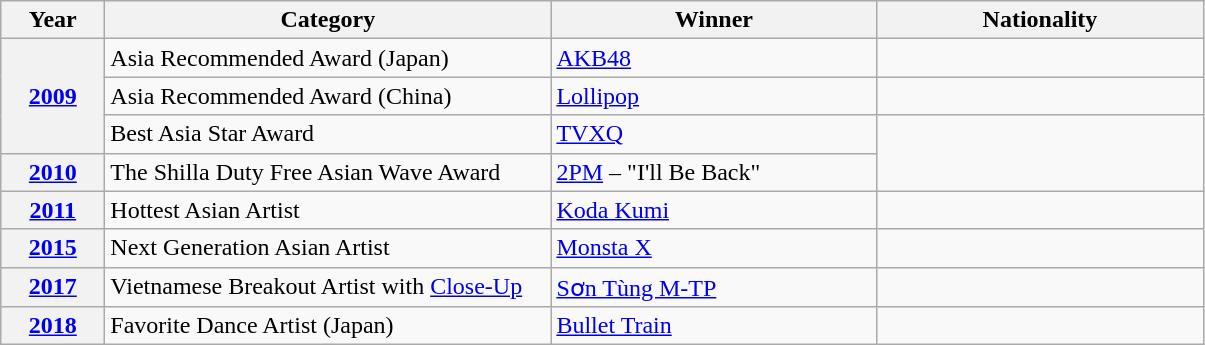<table class="wikitable plainrowheaders">
<tr>
<th width="62">Year</th>
<th width="290">Category</th>
<th width="210">Winner</th>
<th width="210">Nationality</th>
</tr>
<tr>
<th scope="row" style="text-align:center" rowspan=3><a href='#'>2009</a></th>
<td>Asia Recommended Award (Japan)</td>
<td><a href='#'>AKB48</a></td>
<td></td>
</tr>
<tr>
<td>Asia Recommended Award (China)</td>
<td><a href='#'>Lollipop</a></td>
<td></td>
</tr>
<tr>
<td>Best Asia Star Award</td>
<td><a href='#'>TVXQ</a></td>
<td rowspan="2"></td>
</tr>
<tr>
<th scope="row" style="text-align:center"><a href='#'>2010</a></th>
<td>The Shilla Duty Free Asian Wave Award</td>
<td><a href='#'>2PM</a> – "I'll Be Back"</td>
</tr>
<tr>
<th scope="row" style="text-align:center"><a href='#'>2011</a></th>
<td>Hottest Asian Artist</td>
<td><a href='#'>Koda Kumi</a></td>
<td></td>
</tr>
<tr>
<th scope="row" style="text-align:center"><a href='#'>2015</a></th>
<td>Next Generation Asian Artist</td>
<td><a href='#'>Monsta X</a></td>
<td></td>
</tr>
<tr>
<th scope="row" style="text-align:center"><a href='#'>2017</a></th>
<td>Vietnamese Breakout Artist with <a href='#'>Close-Up</a></td>
<td><a href='#'>Sơn Tùng M-TP</a></td>
<td></td>
</tr>
<tr>
<th scope="row" style="text-align:center"><a href='#'>2018</a></th>
<td>Favorite Dance Artist (Japan)</td>
<td><a href='#'>Bullet Train</a></td>
<td></td>
</tr>
</table>
